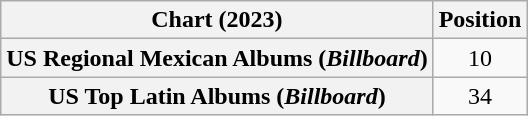<table class="wikitable sortable plainrowheaders" style="text-align:center">
<tr>
<th scope="col">Chart (2023)</th>
<th scope="col">Position</th>
</tr>
<tr>
<th scope="row">US Regional Mexican Albums (<em>Billboard</em>)</th>
<td>10</td>
</tr>
<tr>
<th scope="row">US Top Latin Albums (<em>Billboard</em>)</th>
<td>34</td>
</tr>
</table>
